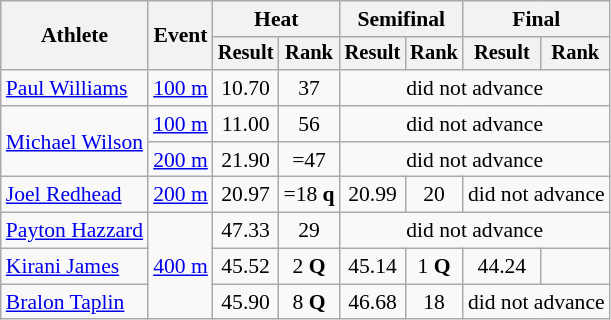<table class="wikitable" style="font-size:90%">
<tr>
<th rowspan=2>Athlete</th>
<th rowspan=2>Event</th>
<th colspan=2>Heat</th>
<th colspan=2>Semifinal</th>
<th colspan=2>Final</th>
</tr>
<tr style="font-size:95%">
<th>Result</th>
<th>Rank</th>
<th>Result</th>
<th>Rank</th>
<th>Result</th>
<th>Rank</th>
</tr>
<tr align=center>
<td align=left><a href='#'>Paul Williams</a></td>
<td align=left><a href='#'>100 m</a></td>
<td>10.70</td>
<td>37</td>
<td colspan=4>did not advance</td>
</tr>
<tr align=center>
<td align=left rowspan=2><a href='#'>Michael Wilson</a></td>
<td align=left><a href='#'>100 m</a></td>
<td>11.00</td>
<td>56</td>
<td colspan=4>did not advance</td>
</tr>
<tr align=center>
<td align=left><a href='#'>200 m</a></td>
<td>21.90</td>
<td>=47</td>
<td colspan=4>did not advance</td>
</tr>
<tr align=center>
<td align=left><a href='#'>Joel Redhead</a></td>
<td align=left><a href='#'>200 m</a></td>
<td>20.97</td>
<td>=18 <strong>q</strong></td>
<td>20.99</td>
<td>20</td>
<td colspan=2>did not advance</td>
</tr>
<tr align=center>
<td align=left><a href='#'>Payton Hazzard</a></td>
<td align=left rowspan=3><a href='#'>400 m</a></td>
<td>47.33</td>
<td>29</td>
<td colspan=4>did not advance</td>
</tr>
<tr align=center>
<td align=left><a href='#'>Kirani James</a></td>
<td>45.52</td>
<td>2 <strong>Q</strong></td>
<td>45.14</td>
<td>1 <strong>Q</strong></td>
<td>44.24</td>
<td></td>
</tr>
<tr align=center>
<td align=left><a href='#'>Bralon Taplin</a></td>
<td>45.90</td>
<td>8 <strong>Q</strong></td>
<td>46.68</td>
<td>18</td>
<td colspan=2>did not advance</td>
</tr>
</table>
